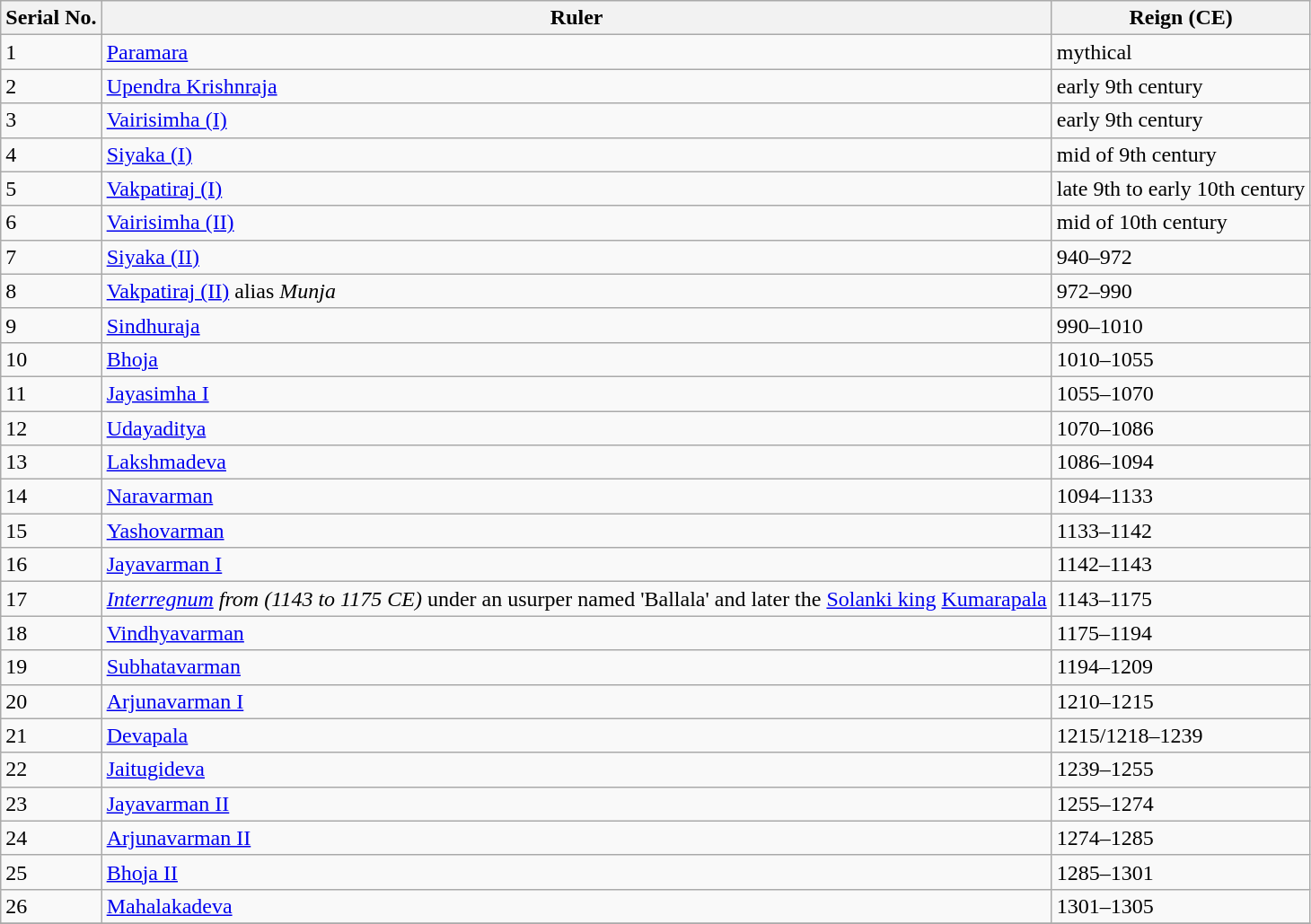<table class="wikitable">
<tr>
<th>Serial No.</th>
<th>Ruler</th>
<th>Reign (CE)</th>
</tr>
<tr>
<td>1</td>
<td><a href='#'>Paramara</a></td>
<td>mythical</td>
</tr>
<tr>
<td>2</td>
<td><a href='#'>Upendra Krishnraja</a></td>
<td>early 9th century</td>
</tr>
<tr>
<td>3</td>
<td><a href='#'>Vairisimha (I)</a></td>
<td>early 9th century</td>
</tr>
<tr>
<td>4</td>
<td><a href='#'>Siyaka (I)</a></td>
<td>mid of 9th century</td>
</tr>
<tr>
<td>5</td>
<td><a href='#'>Vakpatiraj (I)</a></td>
<td>late 9th to early 10th century</td>
</tr>
<tr>
<td>6</td>
<td><a href='#'>Vairisimha (II)</a></td>
<td>mid of 10th century</td>
</tr>
<tr>
<td>7</td>
<td><a href='#'>Siyaka (II)</a></td>
<td>940–972</td>
</tr>
<tr>
<td>8</td>
<td><a href='#'>Vakpatiraj (II)</a> alias <em>Munja</em></td>
<td>972–990</td>
</tr>
<tr>
<td>9</td>
<td><a href='#'>Sindhuraja</a></td>
<td>990–1010</td>
</tr>
<tr>
<td>10</td>
<td><a href='#'>Bhoja</a></td>
<td>1010–1055</td>
</tr>
<tr>
<td>11</td>
<td><a href='#'>Jayasimha I</a></td>
<td>1055–1070</td>
</tr>
<tr>
<td>12</td>
<td><a href='#'>Udayaditya</a></td>
<td>1070–1086</td>
</tr>
<tr>
<td>13</td>
<td><a href='#'>Lakshmadeva</a></td>
<td>1086–1094</td>
</tr>
<tr>
<td>14</td>
<td><a href='#'>Naravarman</a></td>
<td>1094–1133</td>
</tr>
<tr>
<td>15</td>
<td><a href='#'>Yashovarman</a></td>
<td>1133–1142</td>
</tr>
<tr>
<td>16</td>
<td><a href='#'>Jayavarman I</a></td>
<td>1142–1143</td>
</tr>
<tr>
<td>17</td>
<td><em><a href='#'>Interregnum</a> from (1143 to 1175 CE)</em> under an usurper named 'Ballala' and later the <a href='#'>Solanki king</a> <a href='#'>Kumarapala</a></td>
<td>1143–1175</td>
</tr>
<tr>
<td>18</td>
<td><a href='#'>Vindhyavarman</a></td>
<td>1175–1194</td>
</tr>
<tr>
<td>19</td>
<td><a href='#'>Subhatavarman</a></td>
<td>1194–1209</td>
</tr>
<tr>
<td>20</td>
<td><a href='#'>Arjunavarman I</a></td>
<td>1210–1215</td>
</tr>
<tr>
<td>21</td>
<td><a href='#'>Devapala</a></td>
<td>1215/1218–1239</td>
</tr>
<tr>
<td>22</td>
<td><a href='#'>Jaitugideva</a></td>
<td>1239–1255</td>
</tr>
<tr>
<td>23</td>
<td><a href='#'>Jayavarman II</a></td>
<td>1255–1274</td>
</tr>
<tr>
<td>24</td>
<td><a href='#'>Arjunavarman II</a></td>
<td>1274–1285</td>
</tr>
<tr>
<td>25</td>
<td><a href='#'>Bhoja II</a></td>
<td>1285–1301</td>
</tr>
<tr>
<td>26</td>
<td><a href='#'>Mahalakadeva</a></td>
<td>1301–1305</td>
</tr>
<tr>
</tr>
</table>
